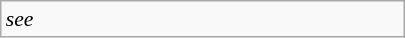<table class="wikitable floatright" style="font-size: 0.9em; width: 270px">
<tr>
<td><em>see </em></td>
</tr>
</table>
